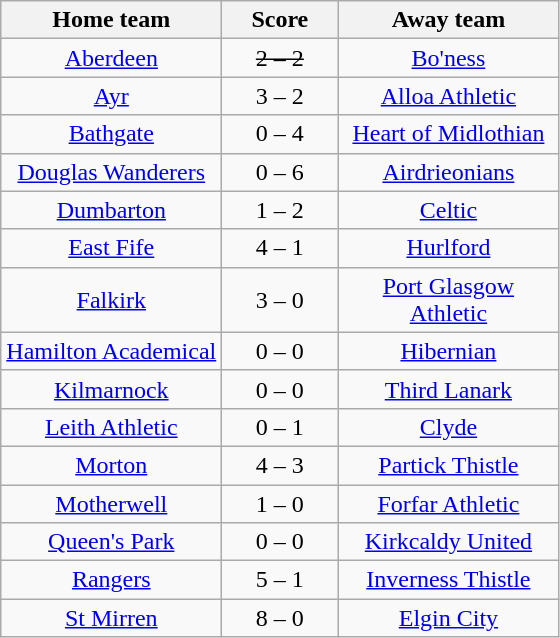<table class="wikitable" style="text-align: center">
<tr>
<th width=140>Home team</th>
<th width=70>Score</th>
<th width=140>Away team</th>
</tr>
<tr>
<td><a href='#'>Aberdeen</a></td>
<td><s>2 – 2</s></td>
<td><a href='#'>Bo'ness</a></td>
</tr>
<tr>
<td><a href='#'>Ayr</a></td>
<td>3 – 2</td>
<td><a href='#'>Alloa Athletic</a></td>
</tr>
<tr>
<td><a href='#'>Bathgate</a></td>
<td>0 – 4</td>
<td><a href='#'>Heart of Midlothian</a></td>
</tr>
<tr>
<td><a href='#'>Douglas Wanderers</a></td>
<td>0 – 6</td>
<td><a href='#'>Airdrieonians</a></td>
</tr>
<tr>
<td><a href='#'>Dumbarton</a></td>
<td>1 – 2</td>
<td><a href='#'>Celtic</a></td>
</tr>
<tr>
<td><a href='#'>East Fife</a></td>
<td>4 – 1</td>
<td><a href='#'>Hurlford</a></td>
</tr>
<tr>
<td><a href='#'>Falkirk</a></td>
<td>3 – 0</td>
<td><a href='#'>Port Glasgow Athletic</a></td>
</tr>
<tr>
<td><a href='#'>Hamilton Academical</a></td>
<td>0 – 0</td>
<td><a href='#'>Hibernian</a></td>
</tr>
<tr>
<td><a href='#'>Kilmarnock</a></td>
<td>0 – 0</td>
<td><a href='#'>Third Lanark</a></td>
</tr>
<tr>
<td><a href='#'>Leith Athletic</a></td>
<td>0 – 1</td>
<td><a href='#'>Clyde</a></td>
</tr>
<tr>
<td><a href='#'>Morton</a></td>
<td>4 – 3</td>
<td><a href='#'>Partick Thistle</a></td>
</tr>
<tr>
<td><a href='#'>Motherwell</a></td>
<td>1 – 0</td>
<td><a href='#'>Forfar Athletic</a></td>
</tr>
<tr>
<td><a href='#'>Queen's Park</a></td>
<td>0 – 0</td>
<td><a href='#'>Kirkcaldy United</a></td>
</tr>
<tr>
<td><a href='#'>Rangers</a></td>
<td>5 – 1</td>
<td><a href='#'>Inverness Thistle</a></td>
</tr>
<tr>
<td><a href='#'>St Mirren</a></td>
<td>8 – 0</td>
<td><a href='#'>Elgin City</a></td>
</tr>
</table>
